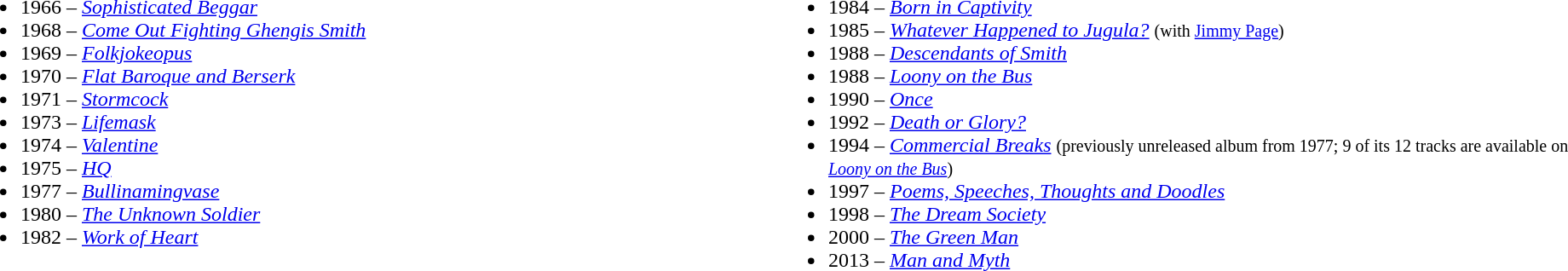<table style="width:100%" cellspacing="0" cellpadding="0">
<tr valign="top">
<td style="width:50%"><br><ul><li>1966 – <em><a href='#'>Sophisticated Beggar</a></em></li><li>1968 – <em><a href='#'>Come Out Fighting Ghengis Smith</a></em></li><li>1969 – <em><a href='#'>Folkjokeopus</a></em></li><li>1970 – <em><a href='#'>Flat Baroque and Berserk</a></em></li><li>1971 – <em><a href='#'>Stormcock</a></em></li><li>1973 – <em><a href='#'>Lifemask</a></em></li><li>1974 – <em><a href='#'>Valentine</a></em></li><li>1975 – <em><a href='#'>HQ</a></em></li><li>1977 – <em><a href='#'>Bullinamingvase</a></em></li><li>1980 – <em><a href='#'>The Unknown Soldier</a></em></li><li>1982 – <em><a href='#'>Work of Heart</a></em></li></ul></td>
<td style="width:50%"><br><ul><li>1984 – <em><a href='#'>Born in Captivity</a></em></li><li>1985 – <em><a href='#'>Whatever Happened to Jugula?</a></em> <small>(with <a href='#'>Jimmy Page</a>)</small></li><li>1988 – <em><a href='#'>Descendants of Smith</a></em></li><li>1988 – <em><a href='#'>Loony on the Bus</a></em></li><li>1990 – <em><a href='#'>Once</a></em></li><li>1992 – <em><a href='#'>Death or Glory?</a></em></li><li>1994 – <em><a href='#'>Commercial Breaks</a></em> <small>(previously unreleased album from 1977; 9 of its 12 tracks are available on <em><a href='#'>Loony on the Bus</a></em>)</small></li><li>1997 – <em><a href='#'>Poems, Speeches, Thoughts and Doodles</a></em></li><li>1998 – <em><a href='#'>The Dream Society</a></em></li><li>2000 – <em><a href='#'>The Green Man</a></em></li><li>2013 – <em><a href='#'>Man and Myth</a></em></li></ul></td>
</tr>
</table>
